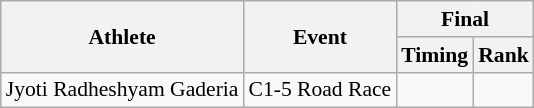<table class="wikitable" style="text-align:center; font-size:90%">
<tr>
<th rowspan="2">Athlete</th>
<th rowspan="2">Event</th>
<th colspan="2">Final</th>
</tr>
<tr>
<th>Timing</th>
<th>Rank</th>
</tr>
<tr>
<td>Jyoti Radheshyam Gaderia</td>
<td>C1-5 Road Race</td>
<td></td>
<td></td>
</tr>
</table>
